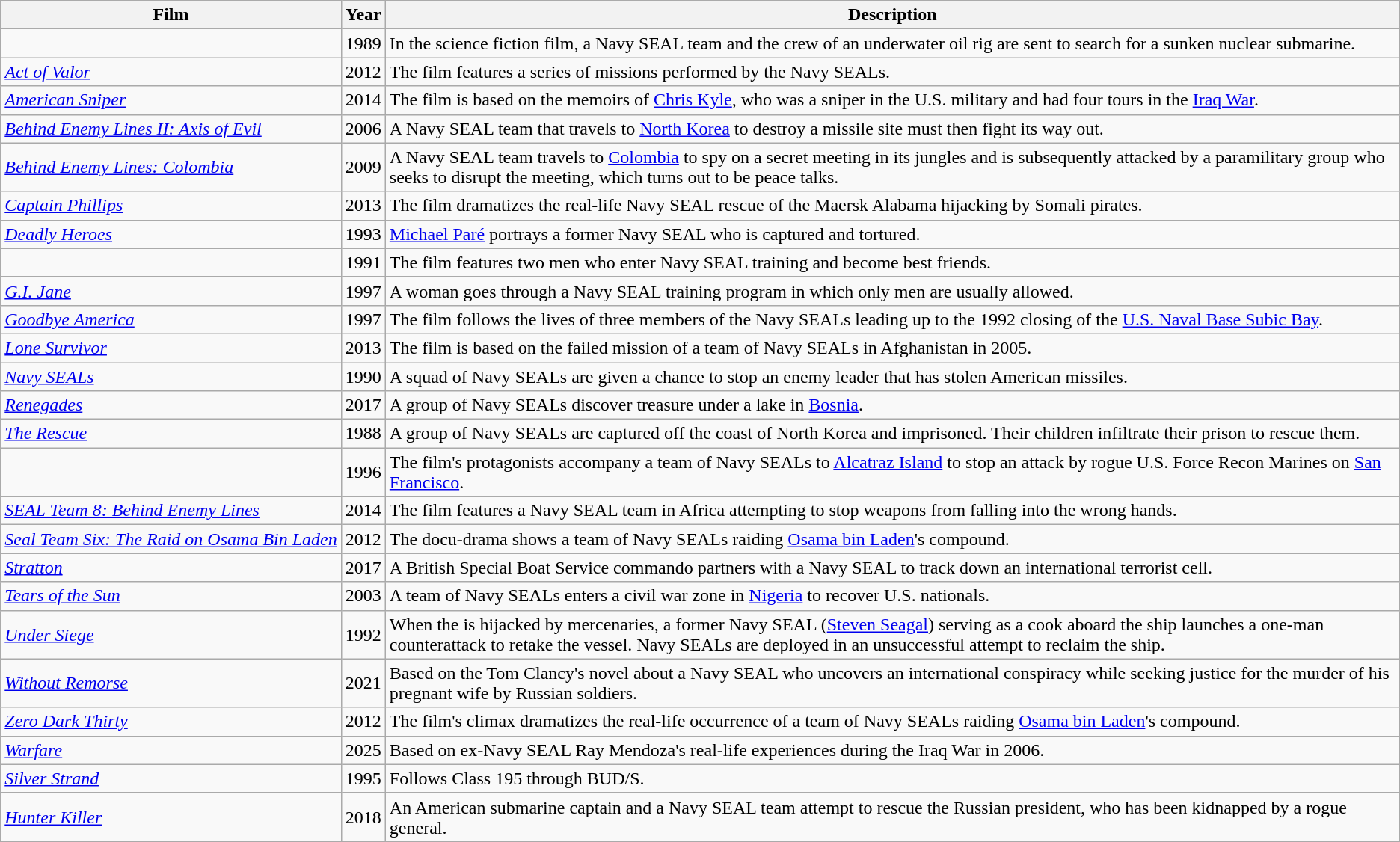<table class="sortable wikitable">
<tr>
<th scope="col">Film</th>
<th scope="col">Year</th>
<th scope="col" class="unsortable" style=white-space:nowrap>Description</th>
</tr>
<tr>
<td><em></em></td>
<td>1989</td>
<td>In the science fiction film, a Navy SEAL team and the crew of an underwater oil rig are sent to search for a sunken nuclear submarine.</td>
</tr>
<tr>
<td><em><a href='#'>Act of Valor</a></em></td>
<td>2012</td>
<td>The film features a series of missions performed by the Navy SEALs.</td>
</tr>
<tr>
<td><em><a href='#'>American Sniper</a></em></td>
<td>2014</td>
<td>The film is based on the memoirs of <a href='#'>Chris Kyle</a>, who was a sniper in the U.S. military and had four tours in the <a href='#'>Iraq War</a>.</td>
</tr>
<tr>
<td><em><a href='#'>Behind Enemy Lines II: Axis of Evil</a></em></td>
<td>2006</td>
<td>A Navy SEAL team that travels to <a href='#'>North Korea</a> to destroy a missile site must then fight its way out.</td>
</tr>
<tr>
<td><em><a href='#'>Behind Enemy Lines: Colombia</a></em></td>
<td>2009</td>
<td>A Navy SEAL team travels to <a href='#'>Colombia</a> to spy on a secret meeting in its jungles and is subsequently attacked by a paramilitary group who seeks to disrupt the meeting, which turns out to be peace talks.</td>
</tr>
<tr>
<td><em><a href='#'>Captain Phillips</a></em></td>
<td>2013</td>
<td>The film dramatizes the real-life Navy SEAL rescue of the Maersk Alabama hijacking by Somali pirates.</td>
</tr>
<tr>
<td><em><a href='#'>Deadly Heroes</a></em></td>
<td>1993</td>
<td><a href='#'>Michael Paré</a> portrays a former Navy SEAL who is captured and tortured.</td>
</tr>
<tr>
<td><em></em></td>
<td>1991</td>
<td>The film features two men who enter Navy SEAL training and become best friends.</td>
</tr>
<tr>
<td><em><a href='#'>G.I. Jane</a></em></td>
<td>1997</td>
<td>A woman goes through a Navy SEAL training program in which only men are usually allowed.</td>
</tr>
<tr>
<td><em><a href='#'>Goodbye America</a></em></td>
<td>1997</td>
<td>The film follows the lives of three members of the Navy SEALs leading up to the 1992 closing of the <a href='#'>U.S. Naval Base Subic Bay</a>.</td>
</tr>
<tr>
<td><em><a href='#'>Lone Survivor</a></em></td>
<td>2013</td>
<td>The film is based on the failed mission of a team of Navy SEALs in Afghanistan in 2005.</td>
</tr>
<tr>
<td><em><a href='#'>Navy SEALs</a></em></td>
<td>1990</td>
<td>A squad of Navy SEALs are given a chance to stop an enemy leader that has stolen American missiles.</td>
</tr>
<tr>
<td><em><a href='#'>Renegades</a></em></td>
<td>2017</td>
<td>A group of Navy SEALs discover treasure under a lake in <a href='#'>Bosnia</a>.</td>
</tr>
<tr>
<td><em><a href='#'>The Rescue</a></em></td>
<td>1988</td>
<td>A group of Navy SEALs are captured off the coast of North Korea and imprisoned. Their children infiltrate their prison to rescue them.</td>
</tr>
<tr>
<td><em></em></td>
<td>1996</td>
<td>The film's protagonists accompany a team of Navy SEALs to <a href='#'>Alcatraz Island</a> to stop an attack by rogue U.S. Force Recon Marines on <a href='#'>San Francisco</a>.</td>
</tr>
<tr>
<td><em><a href='#'>SEAL Team 8: Behind Enemy Lines</a></em></td>
<td>2014</td>
<td>The film features a Navy SEAL team in Africa attempting to stop weapons from falling into the wrong hands.</td>
</tr>
<tr>
<td style=white-space:nowrap><em><a href='#'>Seal Team Six: The Raid on Osama Bin Laden</a></em></td>
<td>2012</td>
<td>The docu-drama shows a team of Navy SEALs raiding <a href='#'>Osama bin Laden</a>'s compound.</td>
</tr>
<tr>
<td><em><a href='#'>Stratton</a></em></td>
<td>2017</td>
<td>A British Special Boat Service commando partners with a Navy SEAL to track down an international terrorist cell.</td>
</tr>
<tr>
<td><em><a href='#'>Tears of the Sun</a></em></td>
<td>2003</td>
<td>A team of Navy SEALs enters a civil war zone in <a href='#'>Nigeria</a> to recover U.S. nationals.</td>
</tr>
<tr>
<td><em><a href='#'>Under Siege</a></em></td>
<td>1992</td>
<td>When the  is hijacked by mercenaries, a former Navy SEAL (<a href='#'>Steven Seagal</a>) serving as a cook aboard the ship launches a one-man counterattack to retake the vessel. Navy SEALs are deployed in an unsuccessful attempt to reclaim the ship.</td>
</tr>
<tr>
<td><em><a href='#'>Without Remorse</a></em></td>
<td>2021</td>
<td>Based on the Tom Clancy's novel about a Navy SEAL who uncovers an international conspiracy while seeking justice for the murder of his pregnant wife by Russian soldiers.</td>
</tr>
<tr>
<td><em><a href='#'>Zero Dark Thirty</a></em></td>
<td>2012</td>
<td>The film's climax dramatizes the real-life occurrence of a team of Navy SEALs raiding <a href='#'>Osama bin Laden</a>'s compound.</td>
</tr>
<tr>
<td><em><a href='#'>Warfare</a></em></td>
<td>2025</td>
<td>Based on ex-Navy SEAL Ray Mendoza's real-life experiences during the Iraq War in 2006.</td>
</tr>
<tr>
<td><em><a href='#'>Silver Strand</a></em></td>
<td>1995</td>
<td>Follows Class 195 through BUD/S.</td>
</tr>
<tr>
<td><em><a href='#'>Hunter Killer</a></em></td>
<td>2018</td>
<td>An American submarine captain and a Navy SEAL team attempt to rescue the Russian president, who has been kidnapped by a rogue general.</td>
</tr>
<tr>
</tr>
</table>
